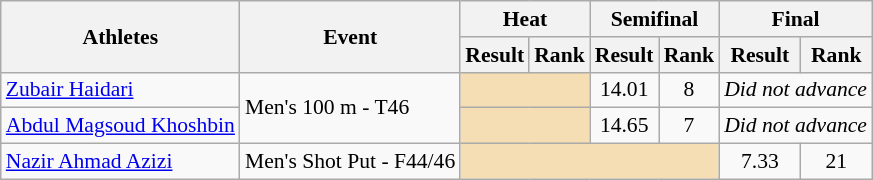<table class=wikitable style="font-size:90%; text-align:center;">
<tr>
<th rowspan="2">Athletes</th>
<th rowspan="2">Event</th>
<th colspan="2">Heat</th>
<th colspan="2">Semifinal</th>
<th colspan="2">Final</th>
</tr>
<tr>
<th>Result</th>
<th>Rank</th>
<th>Result</th>
<th>Rank</th>
<th>Result</th>
<th>Rank</th>
</tr>
<tr>
<td align=left><a href='#'>Zubair Haidari</a></td>
<td align=left rowspan=2>Men's 100 m - T46</td>
<td bgcolor=wheat colspan=2></td>
<td>14.01</td>
<td>8</td>
<td colspan=2><em>Did not advance</em></td>
</tr>
<tr>
<td align=left><a href='#'>Abdul Magsoud Khoshbin</a></td>
<td bgcolor=wheat colspan=2></td>
<td>14.65</td>
<td>7</td>
<td colspan=2><em>Did not advance</em></td>
</tr>
<tr>
<td align=left><a href='#'>Nazir Ahmad Azizi</a></td>
<td align=left>Men's Shot Put - F44/46</td>
<td bgcolor=wheat colspan=4></td>
<td>7.33</td>
<td>21</td>
</tr>
</table>
